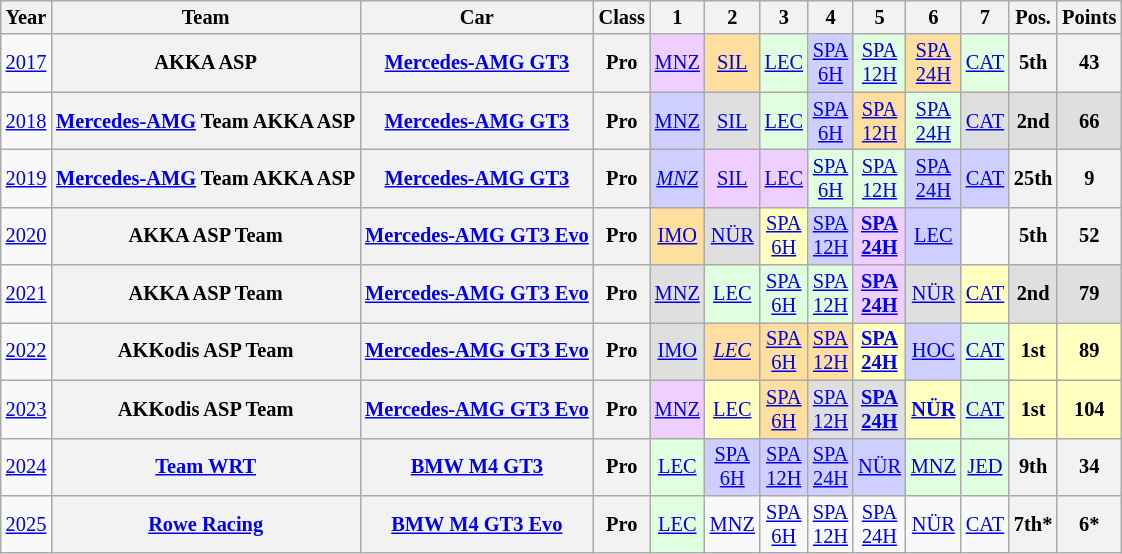<table class="wikitable" border="1" style="text-align:center; font-size:85%;">
<tr>
<th>Year</th>
<th>Team</th>
<th>Car</th>
<th>Class</th>
<th>1</th>
<th>2</th>
<th>3</th>
<th>4</th>
<th>5</th>
<th>6</th>
<th>7</th>
<th>Pos.</th>
<th>Points</th>
</tr>
<tr>
<td><a href='#'>2017</a></td>
<th nowrap>AKKA ASP</th>
<th nowrap><a href='#'>Mercedes-AMG GT3</a></th>
<th>Pro</th>
<td style="background:#EFCFFF;"><a href='#'>MNZ</a><br></td>
<td style="background:#FFDF9F;"><a href='#'>SIL</a><br></td>
<td style="background:#DFFFDF;"><a href='#'>LEC</a><br></td>
<td style="background:#CFCFFF;"><a href='#'>SPA<br>6H</a><br></td>
<td style="background:#DFFFDF;"><a href='#'>SPA<br>12H</a><br></td>
<td style="background:#FFDF9F;"><a href='#'>SPA<br>24H</a><br></td>
<td style="background:#DFFFDF;"><a href='#'>CAT</a><br></td>
<th>5th</th>
<th>43</th>
</tr>
<tr>
<td><a href='#'>2018</a></td>
<th nowrap><a href='#'>Mercedes-AMG</a> Team AKKA ASP</th>
<th nowrap><a href='#'>Mercedes-AMG GT3</a></th>
<th>Pro</th>
<td style="background:#CFCFFF;"><a href='#'>MNZ</a><br></td>
<td style="background:#DFDFDF;"><a href='#'>SIL</a><br></td>
<td style="background:#DFFFDF;"><a href='#'>LEC</a><br></td>
<td style="background:#CFCFFF;"><a href='#'>SPA<br>6H</a><br></td>
<td style="background:#FFDF9F;"><a href='#'>SPA<br>12H</a><br></td>
<td style="background:#DFFFDF;"><a href='#'>SPA<br>24H</a><br></td>
<td style="background:#DFDFDF;"><a href='#'>CAT</a><br></td>
<th style="background:#DFDFDF;">2nd</th>
<th style="background:#DFDFDF;">66</th>
</tr>
<tr>
<td><a href='#'>2019</a></td>
<th nowrap><a href='#'>Mercedes-AMG</a> Team AKKA ASP</th>
<th nowrap><a href='#'>Mercedes-AMG GT3</a></th>
<th>Pro</th>
<td style="background:#CFCFFF;"><em><a href='#'>MNZ</a></em><br></td>
<td style="background:#EFCFFF;"><a href='#'>SIL</a><br></td>
<td style="background:#EFCFFF;"><a href='#'>LEC</a><br></td>
<td style="background:#DFFFDF;"><a href='#'>SPA<br>6H</a><br></td>
<td style="background:#DFFFDF;"><a href='#'>SPA<br>12H</a><br></td>
<td style="background:#CFCFFF;"><a href='#'>SPA<br>24H</a><br></td>
<td style="background:#CFCFFF;"><a href='#'>CAT</a><br></td>
<th>25th</th>
<th>9</th>
</tr>
<tr>
<td><a href='#'>2020</a></td>
<th nowrap>AKKA ASP Team</th>
<th nowrap><a href='#'>Mercedes-AMG GT3 Evo</a></th>
<th>Pro</th>
<td style="background:#FFDF9F;"><a href='#'>IMO</a><br></td>
<td style="background:#DFDFDF;"><a href='#'>NÜR</a><br></td>
<td style="background:#FFFFBF;"><a href='#'>SPA<br>6H</a><br></td>
<td style="background:#CFCFFF;"><a href='#'>SPA<br>12H</a><br></td>
<td style="background:#EFCFFF;"><strong><a href='#'>SPA<br>24H</a></strong><br></td>
<td style="background:#CFCFFF;"><a href='#'>LEC</a><br></td>
<td></td>
<th>5th</th>
<th>52</th>
</tr>
<tr>
<td><a href='#'>2021</a></td>
<th nowrap>AKKA ASP Team</th>
<th nowrap><a href='#'>Mercedes-AMG GT3 Evo</a></th>
<th>Pro</th>
<td style="background:#DFDFDF;"><a href='#'>MNZ</a><br></td>
<td style="background:#DFFFDF;"><a href='#'>LEC</a><br></td>
<td style="background:#DFFFDF;"><a href='#'>SPA<br>6H</a><br></td>
<td style="background:#DFFFDF;"><a href='#'>SPA<br>12H</a><br></td>
<td style="background:#EFCFFF;"><strong><a href='#'>SPA<br>24H</a></strong><br></td>
<td style="background:#DFDFDF;"><a href='#'>NÜR</a><br></td>
<td style="background:#FFFFBF;"><a href='#'>CAT</a><br></td>
<th style="background:#DFDFDF;">2nd</th>
<th style="background:#DFDFDF;">79</th>
</tr>
<tr>
<td><a href='#'>2022</a></td>
<th nowrap>AKKodis ASP Team</th>
<th nowrap><a href='#'>Mercedes-AMG GT3 Evo</a></th>
<th>Pro</th>
<td style="background:#DFDFDF;"><a href='#'>IMO</a><br></td>
<td style="background:#FFDF9F;"><em><a href='#'>LEC</a></em><br></td>
<td style="background:#FFDF9F;"><a href='#'>SPA<br>6H</a><br></td>
<td style="background:#FFDF9F;"><a href='#'>SPA<br>12H</a><br></td>
<td style="background:#FFFFBF;"><strong><a href='#'>SPA<br>24H</a></strong><br></td>
<td style="background:#CFCFFF;"><a href='#'>HOC</a><br></td>
<td style="background:#DFFFDF;"><a href='#'>CAT</a><br></td>
<th style="background:#FFFFBF;">1st</th>
<th style="background:#FFFFBF;">89</th>
</tr>
<tr>
<td><a href='#'>2023</a></td>
<th nowrap>AKKodis ASP Team</th>
<th nowrap><a href='#'>Mercedes-AMG GT3 Evo</a></th>
<th>Pro</th>
<td style="background:#EFCFFF;"><a href='#'>MNZ</a><br></td>
<td style="background:#FFFFBF;"><a href='#'>LEC</a><br></td>
<td style="background:#FFDF9F;"><a href='#'>SPA<br>6H</a><br></td>
<td style="background:#DFDFDF;"><a href='#'>SPA<br>12H</a><br></td>
<td style="background:#DFDFDF;"><strong><a href='#'>SPA<br>24H</a></strong><br></td>
<td style="background:#FFFFBF;"><strong><a href='#'>NÜR</a></strong><br></td>
<td style="background:#DFFFDF;"><a href='#'>CAT</a><br></td>
<th style="background:#FFFFBF;">1st</th>
<th style="background:#FFFFBF;">104</th>
</tr>
<tr>
<td><a href='#'>2024</a></td>
<th nowrap><a href='#'>Team WRT</a></th>
<th nowrap><a href='#'>BMW M4 GT3</a></th>
<th>Pro</th>
<td style="background:#DFFFDF;"><a href='#'>LEC</a><br></td>
<td style="background:#CFCFFF;"><a href='#'>SPA<br>6H</a><br></td>
<td style="background:#CFCFFF;"><a href='#'>SPA<br>12H</a><br></td>
<td style="background:#CFCFFF;"><a href='#'>SPA<br>24H</a><br></td>
<td style="background:#CFCFFF;"><a href='#'>NÜR</a><br></td>
<td style="background:#DFFFDF;"><a href='#'>MNZ</a><br></td>
<td style="background:#DFFFDF;"><a href='#'>JED</a><br></td>
<th>9th</th>
<th>34</th>
</tr>
<tr>
<td><a href='#'>2025</a></td>
<th nowrap><a href='#'>Rowe Racing</a></th>
<th nowrap><a href='#'>BMW M4 GT3 Evo</a></th>
<th>Pro</th>
<td style="background:#DFFFDF;"><a href='#'>LEC</a><br></td>
<td style="background:#;"><a href='#'>MNZ</a><br></td>
<td style="background:#;"><a href='#'>SPA<br>6H</a><br></td>
<td style="background:#;"><a href='#'>SPA<br>12H</a><br></td>
<td style="background:#;"><a href='#'>SPA<br>24H</a><br></td>
<td style="background:#;"><a href='#'>NÜR</a><br></td>
<td style="background:#;"><a href='#'>CAT</a><br></td>
<th>7th*</th>
<th>6*</th>
</tr>
</table>
